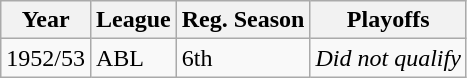<table class="wikitable">
<tr>
<th>Year</th>
<th>League</th>
<th>Reg. Season</th>
<th>Playoffs</th>
</tr>
<tr>
<td>1952/53</td>
<td>ABL</td>
<td>6th</td>
<td><em>Did not qualify</em></td>
</tr>
</table>
